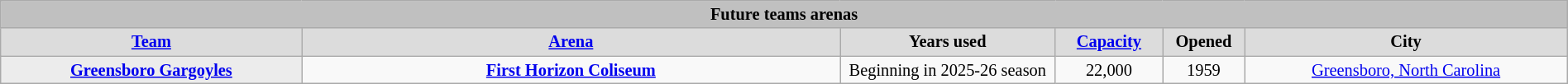<table class="wikitable" style="font-size: 85%; text-align: center; width: 100%;">
<tr>
<td style="background: #C0C0C0" align="center" colspan="6"><span><strong>Future teams arenas</strong></span></td>
</tr>
<tr>
<th style="width:14%; background: #DCDCDC;"><a href='#'>Team</a></th>
<th style="width:25%; background: #DCDCDC;"><a href='#'>Arena</a></th>
<th style="width:10%; background: #DCDCDC;">Years used</th>
<th style="width:5%; background: #DCDCDC;"><a href='#'>Capacity</a></th>
<th style="width:3%; background: #DCDCDC;">Opened</th>
<th style="width:15%; background: #DCDCDC;">City</th>
</tr>
<tr>
<th style="background: #ececec;"><a href='#'>Greensboro Gargoyles</a></th>
<td><strong><a href='#'>First Horizon Coliseum</a></strong></td>
<td>Beginning in 2025-26 season</td>
<td>22,000</td>
<td>1959</td>
<td><a href='#'>Greensboro, North Carolina</a></td>
</tr>
</table>
